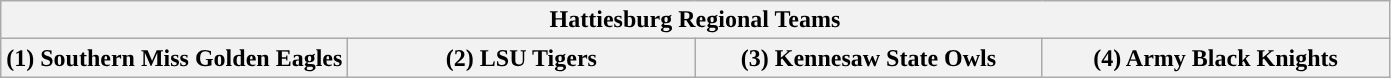<table class="wikitable">
<tr>
<th colspan=4>Hattiesburg Regional Teams</th>
</tr>
<tr>
<th style="width: 25%; ">(1) Southern Miss Golden Eagles</th>
<th style="width: 25%; ">(2) LSU Tigers</th>
<th style="width: 25%; ">(3) Kennesaw State Owls</th>
<th style="width: 25%; ">(4) Army Black Knights</th>
</tr>
</table>
